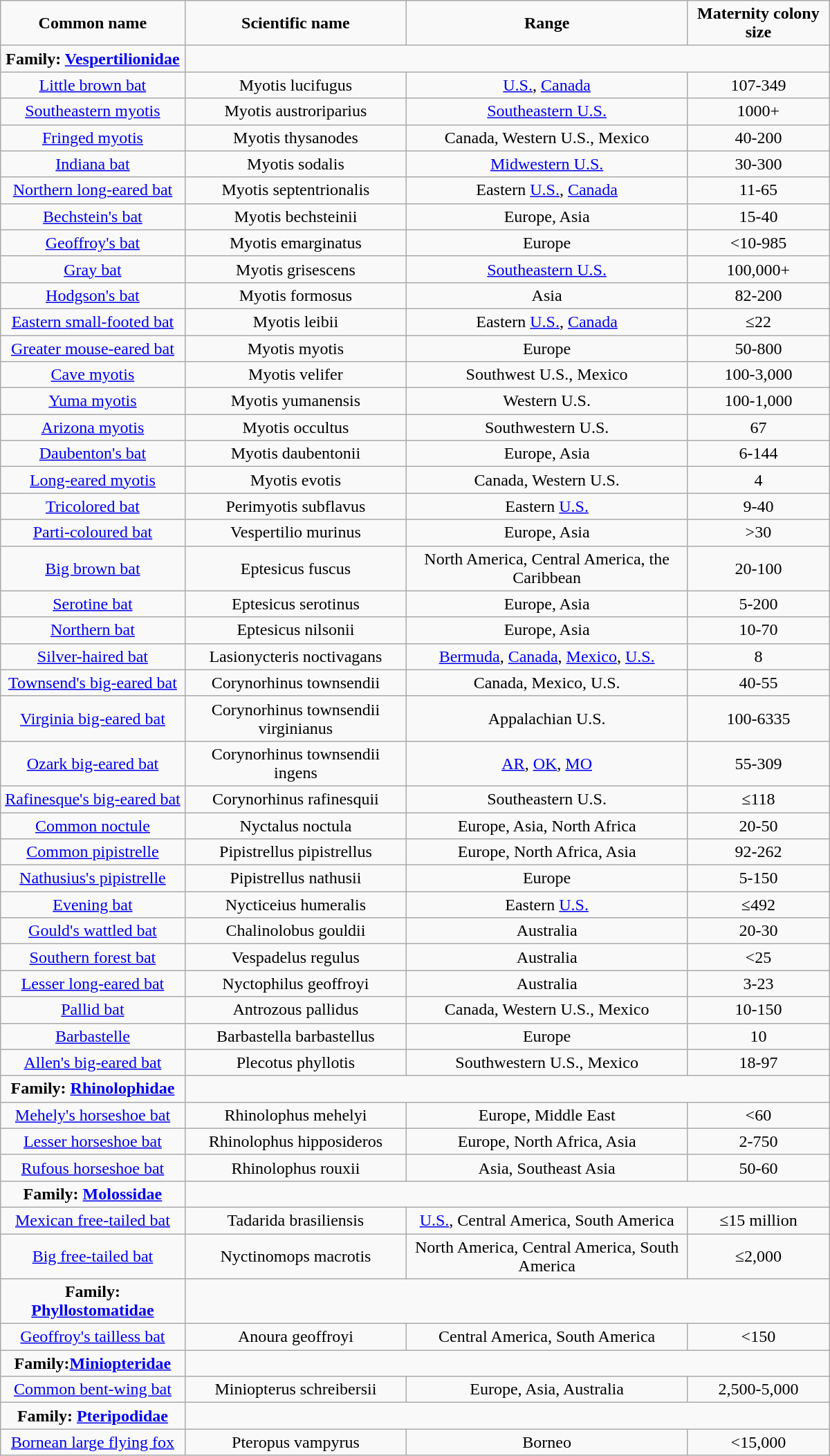<table class="wikitable" style="text-align: center; width: 800px; height: 100px;">
<tr>
<td><strong>Common name</strong></td>
<td><strong>Scientific name</strong></td>
<td><strong>Range</strong></td>
<td><strong>Maternity colony size</strong></td>
</tr>
<tr>
<td><strong>Family: <a href='#'>Vespertilionidae</a></strong></td>
</tr>
<tr>
<td><a href='#'>Little brown bat</a></td>
<td>Myotis lucifugus</td>
<td><a href='#'>U.S.</a>, <a href='#'>Canada</a></td>
<td>107-349</td>
</tr>
<tr>
<td><a href='#'>Southeastern myotis</a></td>
<td>Myotis austroriparius</td>
<td><a href='#'>Southeastern U.S.</a></td>
<td>1000+</td>
</tr>
<tr>
<td><a href='#'>Fringed myotis</a></td>
<td>Myotis thysanodes</td>
<td>Canada, Western U.S., Mexico</td>
<td>40-200</td>
</tr>
<tr>
<td><a href='#'>Indiana bat</a></td>
<td>Myotis sodalis</td>
<td><a href='#'>Midwestern U.S.</a></td>
<td>30-300</td>
</tr>
<tr>
<td><a href='#'>Northern long-eared bat</a></td>
<td>Myotis septentrionalis</td>
<td>Eastern <a href='#'>U.S.</a>, <a href='#'>Canada</a></td>
<td>11-65</td>
</tr>
<tr>
<td><a href='#'>Bechstein's bat</a></td>
<td>Myotis bechsteinii</td>
<td>Europe, Asia</td>
<td>15-40</td>
</tr>
<tr>
<td><a href='#'>Geoffroy's bat</a></td>
<td>Myotis emarginatus</td>
<td>Europe</td>
<td><10-985</td>
</tr>
<tr>
<td><a href='#'>Gray bat</a></td>
<td>Myotis grisescens</td>
<td><a href='#'>Southeastern U.S.</a></td>
<td>100,000+</td>
</tr>
<tr>
<td><a href='#'>Hodgson's bat</a></td>
<td>Myotis formosus</td>
<td>Asia</td>
<td>82-200</td>
</tr>
<tr>
<td><a href='#'>Eastern small-footed bat</a></td>
<td>Myotis leibii</td>
<td>Eastern <a href='#'>U.S.</a>, <a href='#'>Canada</a></td>
<td>≤22</td>
</tr>
<tr>
<td><a href='#'>Greater mouse-eared bat</a></td>
<td>Myotis myotis</td>
<td>Europe</td>
<td>50-800</td>
</tr>
<tr>
<td><a href='#'>Cave myotis</a></td>
<td>Myotis velifer</td>
<td>Southwest U.S., Mexico</td>
<td>100-3,000</td>
</tr>
<tr>
<td><a href='#'>Yuma myotis</a></td>
<td>Myotis yumanensis</td>
<td>Western U.S.</td>
<td>100-1,000 </td>
</tr>
<tr>
<td><a href='#'>Arizona myotis</a></td>
<td>Myotis occultus</td>
<td>Southwestern U.S.</td>
<td>67</td>
</tr>
<tr>
<td><a href='#'>Daubenton's bat</a></td>
<td>Myotis daubentonii</td>
<td>Europe, Asia</td>
<td>6-144</td>
</tr>
<tr>
<td><a href='#'>Long-eared myotis</a></td>
<td>Myotis evotis</td>
<td>Canada, Western U.S.</td>
<td>4</td>
</tr>
<tr>
<td><a href='#'>Tricolored bat</a></td>
<td>Perimyotis subflavus</td>
<td>Eastern <a href='#'>U.S.</a></td>
<td>9-40</td>
</tr>
<tr>
<td><a href='#'>Parti-coloured bat</a></td>
<td>Vespertilio murinus</td>
<td>Europe, Asia</td>
<td>>30</td>
</tr>
<tr>
<td><a href='#'>Big brown bat</a></td>
<td>Eptesicus fuscus</td>
<td>North America, Central America, the Caribbean</td>
<td>20-100</td>
</tr>
<tr>
<td><a href='#'>Serotine bat</a></td>
<td>Eptesicus serotinus</td>
<td>Europe, Asia</td>
<td>5-200</td>
</tr>
<tr>
<td><a href='#'>Northern bat</a></td>
<td>Eptesicus nilsonii</td>
<td>Europe, Asia</td>
<td>10-70</td>
</tr>
<tr>
<td><a href='#'>Silver-haired bat</a></td>
<td>Lasionycteris noctivagans</td>
<td><a href='#'>Bermuda</a>, <a href='#'>Canada</a>, <a href='#'>Mexico</a>, <a href='#'>U.S.</a></td>
<td>8</td>
</tr>
<tr>
<td><a href='#'>Townsend's big-eared bat</a></td>
<td>Corynorhinus townsendii</td>
<td>Canada, Mexico, U.S.</td>
<td>40-55</td>
</tr>
<tr>
<td><a href='#'>Virginia big-eared bat</a></td>
<td>Corynorhinus townsendii virginianus</td>
<td>Appalachian U.S.</td>
<td>100-6335</td>
</tr>
<tr>
<td><a href='#'>Ozark big-eared bat</a></td>
<td>Corynorhinus townsendii ingens</td>
<td><a href='#'>AR</a>, <a href='#'>OK</a>, <a href='#'>MO</a></td>
<td>55-309</td>
</tr>
<tr>
<td><a href='#'>Rafinesque's big-eared bat</a></td>
<td>Corynorhinus rafinesquii</td>
<td>Southeastern U.S.</td>
<td>≤118</td>
</tr>
<tr>
<td><a href='#'>Common noctule</a></td>
<td>Nyctalus noctula</td>
<td>Europe, Asia, North Africa</td>
<td>20-50</td>
</tr>
<tr>
<td><a href='#'>Common pipistrelle</a></td>
<td>Pipistrellus pipistrellus</td>
<td>Europe, North Africa, Asia</td>
<td>92-262</td>
</tr>
<tr>
<td><a href='#'>Nathusius's pipistrelle</a></td>
<td>Pipistrellus nathusii</td>
<td>Europe</td>
<td>5-150</td>
</tr>
<tr>
<td><a href='#'>Evening bat</a></td>
<td>Nycticeius humeralis</td>
<td>Eastern <a href='#'>U.S.</a></td>
<td>≤492</td>
</tr>
<tr>
<td><a href='#'>Gould's wattled bat</a></td>
<td>Chalinolobus gouldii</td>
<td>Australia</td>
<td>20-30</td>
</tr>
<tr>
<td><a href='#'>Southern forest bat</a></td>
<td>Vespadelus regulus</td>
<td>Australia</td>
<td><25</td>
</tr>
<tr>
<td><a href='#'>Lesser long-eared bat</a></td>
<td>Nyctophilus geoffroyi</td>
<td>Australia</td>
<td>3-23 </td>
</tr>
<tr>
<td><a href='#'>Pallid bat</a></td>
<td>Antrozous pallidus</td>
<td>Canada, Western U.S., Mexico</td>
<td>10-150</td>
</tr>
<tr>
<td><a href='#'>Barbastelle</a></td>
<td>Barbastella barbastellus</td>
<td>Europe</td>
<td>10</td>
</tr>
<tr>
<td><a href='#'>Allen's big-eared bat</a></td>
<td>Plecotus phyllotis</td>
<td>Southwestern U.S., Mexico</td>
<td>18-97</td>
</tr>
<tr>
<td><strong>Family: <a href='#'>Rhinolophidae</a></strong></td>
</tr>
<tr>
<td><a href='#'>Mehely's horseshoe bat</a></td>
<td>Rhinolophus mehelyi</td>
<td>Europe, Middle East</td>
<td><60</td>
</tr>
<tr>
<td><a href='#'>Lesser horseshoe bat</a></td>
<td>Rhinolophus hipposideros</td>
<td>Europe, North Africa, Asia</td>
<td>2-750</td>
</tr>
<tr>
<td><a href='#'>Rufous horseshoe bat</a></td>
<td>Rhinolophus rouxii</td>
<td>Asia, Southeast Asia</td>
<td>50-60</td>
</tr>
<tr>
<td><strong>Family: <a href='#'>Molossidae</a></strong></td>
</tr>
<tr>
<td><a href='#'>Mexican free-tailed bat</a></td>
<td>Tadarida brasiliensis</td>
<td><a href='#'>U.S.</a>, Central America, South America</td>
<td>≤15 million</td>
</tr>
<tr>
<td><a href='#'>Big free-tailed bat</a></td>
<td>Nyctinomops macrotis</td>
<td>North America, Central America, South America</td>
<td>≤2,000</td>
</tr>
<tr>
<td><strong>Family: <a href='#'>Phyllostomatidae</a></strong></td>
</tr>
<tr>
<td><a href='#'>Geoffroy's tailless bat</a></td>
<td>Anoura geoffroyi</td>
<td>Central America, South America</td>
<td><150</td>
</tr>
<tr>
<td><strong>Family:<a href='#'>Miniopteridae</a></strong></td>
</tr>
<tr>
<td><a href='#'>Common bent-wing bat</a></td>
<td>Miniopterus schreibersii</td>
<td>Europe, Asia, Australia</td>
<td>2,500-5,000</td>
</tr>
<tr>
<td><strong>Family: <a href='#'>Pteripodidae</a></strong></td>
</tr>
<tr>
<td><a href='#'>Bornean large flying fox</a></td>
<td>Pteropus vampyrus</td>
<td>Borneo</td>
<td><15,000</td>
</tr>
</table>
